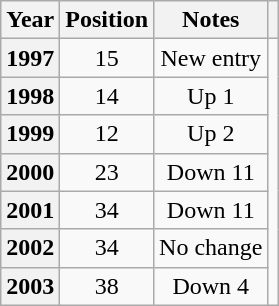<table class="wikitable plainrowheaders" style="text-align:center;">
<tr>
<th>Year</th>
<th>Position</th>
<th>Notes</th>
<th></th>
</tr>
<tr>
<th scope="row">1997</th>
<td>15</td>
<td>New entry</td>
<td rowspan="7"></td>
</tr>
<tr>
<th scope="row">1998</th>
<td>14</td>
<td>Up 1</td>
</tr>
<tr>
<th scope="row">1999</th>
<td>12</td>
<td>Up 2</td>
</tr>
<tr>
<th scope="row">2000</th>
<td>23</td>
<td>Down 11</td>
</tr>
<tr>
<th scope="row">2001</th>
<td>34</td>
<td>Down 11</td>
</tr>
<tr>
<th scope="row">2002</th>
<td>34</td>
<td>No change</td>
</tr>
<tr>
<th scope="row">2003</th>
<td>38</td>
<td>Down 4</td>
</tr>
</table>
